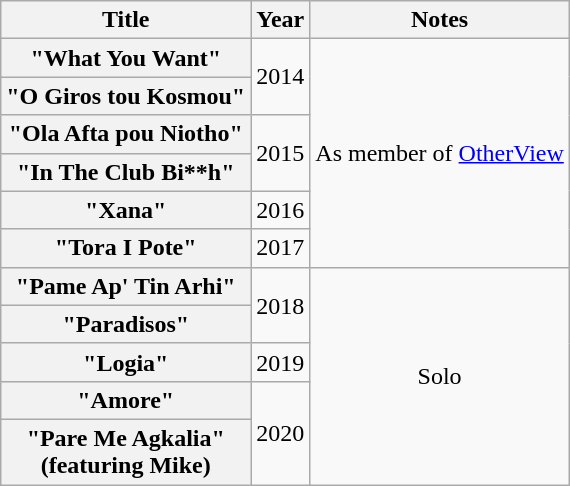<table class="wikitable plainrowheaders" style="text-align:center;">
<tr>
<th scope="col">Title</th>
<th scope="col">Year</th>
<th scope="col">Notes</th>
</tr>
<tr>
<th scope="row">"What You Want"</th>
<td rowspan="2">2014</td>
<td rowspan="6">As member of <a href='#'>OtherView</a></td>
</tr>
<tr>
<th scope="row">"O Giros tou Kosmou"</th>
</tr>
<tr>
<th scope="row">"Ola Afta pou Niotho"</th>
<td rowspan="2">2015</td>
</tr>
<tr>
<th scope="row">"In The Club Bi**h"</th>
</tr>
<tr>
<th scope="row">"Xana"</th>
<td>2016</td>
</tr>
<tr>
<th scope="row">"Tora I Pote"</th>
<td>2017</td>
</tr>
<tr>
<th scope="row">"Pame Ap' Tin Arhi"</th>
<td rowspan="2">2018</td>
<td rowspan="5">Solo</td>
</tr>
<tr>
<th scope="row">"Paradisos"</th>
</tr>
<tr>
<th scope="row">"Logia"</th>
<td>2019</td>
</tr>
<tr>
<th scope="row">"Amore"</th>
<td rowspan="2">2020</td>
</tr>
<tr>
<th scope="row">"Pare Me Agkalia"<br><span>(featuring Mike)</span></th>
</tr>
</table>
